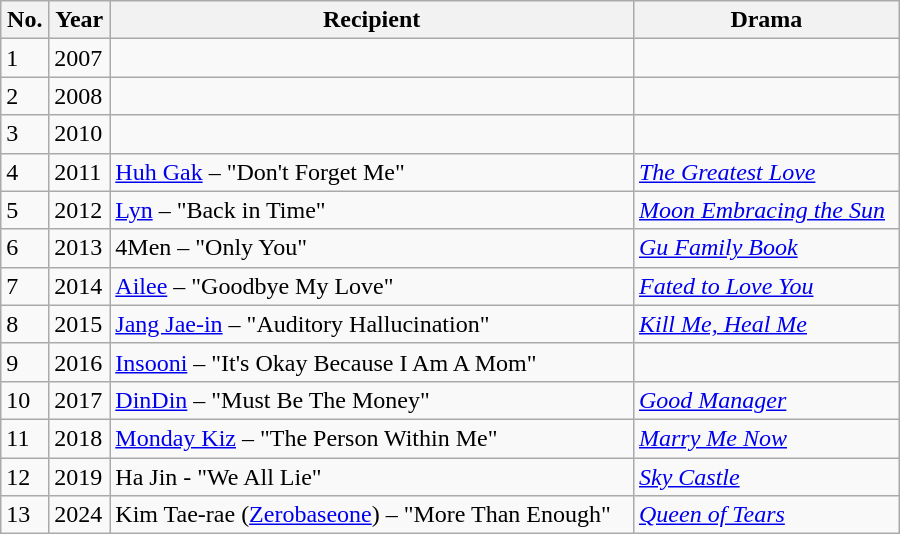<table class="wikitable" style="width:600px">
<tr>
<th>No.</th>
<th>Year</th>
<th>Recipient</th>
<th>Drama</th>
</tr>
<tr>
<td>1</td>
<td>2007</td>
<td></td>
<td></td>
</tr>
<tr>
<td>2</td>
<td>2008</td>
<td></td>
<td></td>
</tr>
<tr>
<td>3</td>
<td>2010</td>
<td></td>
<td></td>
</tr>
<tr>
<td>4</td>
<td>2011</td>
<td><a href='#'>Huh Gak</a> – "Don't Forget Me"</td>
<td><em><a href='#'>The Greatest Love</a></em></td>
</tr>
<tr>
<td>5</td>
<td>2012</td>
<td><a href='#'>Lyn</a> – "Back in Time"</td>
<td><em><a href='#'>Moon Embracing the Sun</a></em></td>
</tr>
<tr>
<td>6</td>
<td>2013</td>
<td>4Men – "Only You"</td>
<td><em><a href='#'>Gu Family Book</a></em></td>
</tr>
<tr>
<td>7</td>
<td>2014</td>
<td><a href='#'>Ailee</a> – "Goodbye My Love"</td>
<td><em><a href='#'>Fated to Love You</a></em></td>
</tr>
<tr>
<td>8</td>
<td>2015</td>
<td><a href='#'>Jang Jae-in</a> – "Auditory Hallucination"</td>
<td><em><a href='#'>Kill Me, Heal Me</a></em></td>
</tr>
<tr>
<td>9</td>
<td>2016</td>
<td><a href='#'>Insooni</a> – "It's Okay Because I Am A Mom"</td>
<td><em></em></td>
</tr>
<tr>
<td>10</td>
<td>2017</td>
<td><a href='#'>DinDin</a> – "Must Be The Money"</td>
<td><em><a href='#'>Good Manager</a></em></td>
</tr>
<tr>
<td>11</td>
<td>2018</td>
<td><a href='#'>Monday Kiz</a> – "The Person Within Me"</td>
<td><em><a href='#'>Marry Me Now</a></em></td>
</tr>
<tr>
<td>12</td>
<td>2019</td>
<td>Ha Jin - "We All Lie"</td>
<td><em><a href='#'>Sky Castle</a></em></td>
</tr>
<tr>
<td>13</td>
<td>2024</td>
<td>Kim Tae-rae (<a href='#'>Zerobaseone</a>) – "More Than Enough"</td>
<td><em><a href='#'>Queen of Tears</a></em></td>
</tr>
</table>
